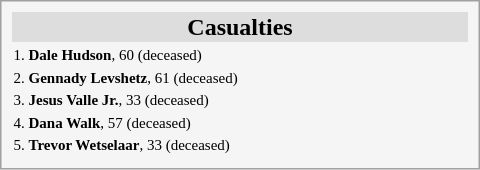<table style="float:right; margin:0 0 0 1em; width:20em; border:1px solid #a0a0a0; padding:5px; background:#f5f5f5; text-align:left;">
<tr style="text-align:center; background:#ddd;">
<td><strong>Casualties</strong></td>
</tr>
<tr style="text-align:left; font-size:x-small;">
<td>1. <strong>Dale Hudson</strong>, 60 (deceased)</td>
</tr>
<tr style="text-align:left; font-size:x-small;">
<td>2. <strong>Gennady Levshetz</strong>, 61 (deceased)</td>
</tr>
<tr style="text-align:left; font-size:x-small;">
<td>3. <strong>Jesus Valle Jr.</strong>, 33 (deceased)</td>
</tr>
<tr style="text-align:left; font-size:x-small;">
<td>4. <strong>Dana Walk</strong>, 57 (deceased)</td>
</tr>
<tr style="text-align:left; font-size:x-small;">
<td>5. <strong>Trevor Wetselaar</strong>, 33 (deceased)</td>
</tr>
<tr style="text-align:left; font-size:x-small;">
</tr>
</table>
